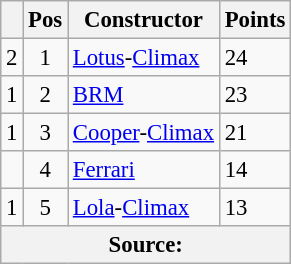<table class="wikitable" style="font-size: 95%;">
<tr>
<th></th>
<th>Pos</th>
<th>Constructor</th>
<th>Points</th>
</tr>
<tr>
<td align="left"> 2</td>
<td align="center">1</td>
<td> <a href='#'>Lotus</a>-<a href='#'>Climax</a></td>
<td align="left">24</td>
</tr>
<tr>
<td align="left"> 1</td>
<td align="center">2</td>
<td> <a href='#'>BRM</a></td>
<td align="left">23</td>
</tr>
<tr>
<td align="left"> 1</td>
<td align="center">3</td>
<td> <a href='#'>Cooper</a>-<a href='#'>Climax</a></td>
<td align="left">21</td>
</tr>
<tr>
<td align="left"></td>
<td align="center">4</td>
<td> <a href='#'>Ferrari</a></td>
<td align="left">14</td>
</tr>
<tr>
<td align="left"> 1</td>
<td align="center">5</td>
<td> <a href='#'>Lola</a>-<a href='#'>Climax</a></td>
<td align="left">13</td>
</tr>
<tr>
<th colspan=4>Source:</th>
</tr>
</table>
